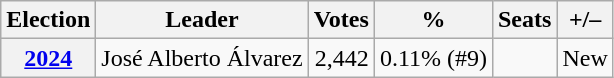<table class=wikitable style="text-align: right;">
<tr>
<th>Election</th>
<th>Leader</th>
<th>Votes</th>
<th>%</th>
<th>Seats</th>
<th>+/–</th>
</tr>
<tr>
<th><a href='#'>2024</a></th>
<td>José Alberto Álvarez</td>
<td>2,442</td>
<td>0.11% (#9)</td>
<td></td>
<td>New</td>
</tr>
</table>
